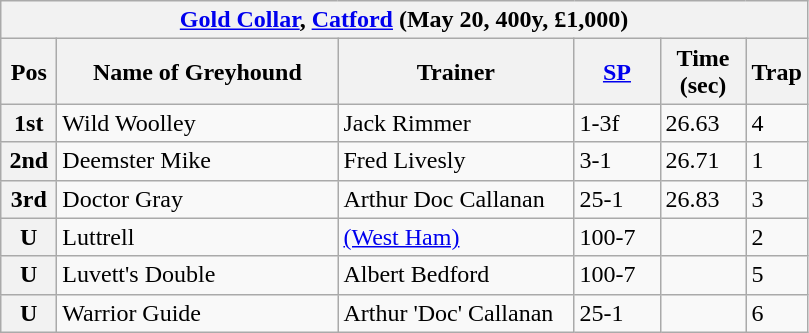<table class="wikitable">
<tr>
<th colspan="6"><a href='#'>Gold Collar</a>, <a href='#'>Catford</a> (May 20, 400y, £1,000)</th>
</tr>
<tr>
<th width=30>Pos</th>
<th width=180>Name of Greyhound</th>
<th width=150>Trainer</th>
<th width=50><a href='#'>SP</a></th>
<th width=50>Time (sec)</th>
<th width=30>Trap</th>
</tr>
<tr>
<th>1st</th>
<td>Wild Woolley</td>
<td>Jack Rimmer</td>
<td>1-3f</td>
<td>26.63</td>
<td>4</td>
</tr>
<tr>
<th>2nd</th>
<td>Deemster Mike</td>
<td>Fred Livesly</td>
<td>3-1</td>
<td>26.71</td>
<td>1</td>
</tr>
<tr>
<th>3rd</th>
<td>Doctor Gray</td>
<td>Arthur Doc Callanan</td>
<td>25-1</td>
<td>26.83</td>
<td>3</td>
</tr>
<tr>
<th>U</th>
<td>Luttrell</td>
<td><a href='#'>(West Ham)</a></td>
<td>100-7</td>
<td></td>
<td>2</td>
</tr>
<tr>
<th>U</th>
<td>Luvett's Double</td>
<td>Albert Bedford</td>
<td>100-7</td>
<td></td>
<td>5</td>
</tr>
<tr>
<th>U</th>
<td>Warrior Guide</td>
<td>Arthur 'Doc' Callanan</td>
<td>25-1</td>
<td></td>
<td>6</td>
</tr>
</table>
